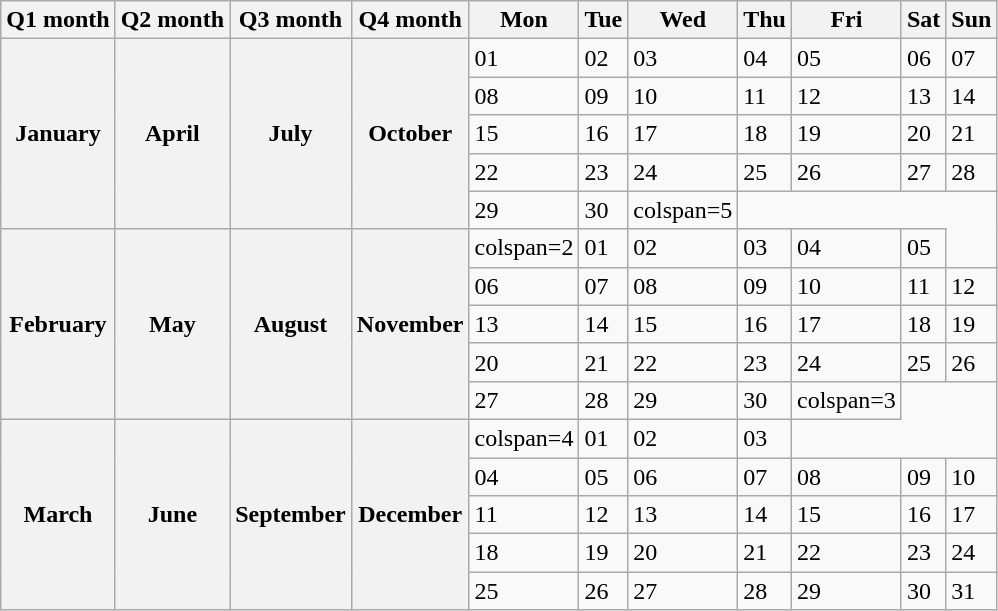<table class="wikitable">
<tr>
<th>Q1 month</th>
<th>Q2 month</th>
<th>Q3 month</th>
<th>Q4 month</th>
<th>Mon</th>
<th>Tue</th>
<th>Wed</th>
<th>Thu</th>
<th>Fri</th>
<th>Sat</th>
<th>Sun</th>
</tr>
<tr>
<th rowspan=5>January</th>
<th rowspan=5>April</th>
<th rowspan=5>July</th>
<th rowspan=5>October</th>
<td>01</td>
<td>02</td>
<td>03</td>
<td>04</td>
<td>05</td>
<td>06</td>
<td>07</td>
</tr>
<tr>
<td>08</td>
<td>09</td>
<td>10</td>
<td>11</td>
<td>12</td>
<td>13</td>
<td>14</td>
</tr>
<tr>
<td>15</td>
<td>16</td>
<td>17</td>
<td>18</td>
<td>19</td>
<td>20</td>
<td>21</td>
</tr>
<tr>
<td>22</td>
<td>23</td>
<td>24</td>
<td>25</td>
<td>26</td>
<td>27</td>
<td>28</td>
</tr>
<tr>
<td>29</td>
<td>30</td>
<td>colspan=5 </td>
</tr>
<tr>
<th rowspan=5>February</th>
<th rowspan=5>May</th>
<th rowspan=5>August</th>
<th rowspan=5>November</th>
<td>colspan=2 </td>
<td>01</td>
<td>02</td>
<td>03</td>
<td>04</td>
<td>05</td>
</tr>
<tr>
<td>06</td>
<td>07</td>
<td>08</td>
<td>09</td>
<td>10</td>
<td>11</td>
<td>12</td>
</tr>
<tr>
<td>13</td>
<td>14</td>
<td>15</td>
<td>16</td>
<td>17</td>
<td>18</td>
<td>19</td>
</tr>
<tr>
<td>20</td>
<td>21</td>
<td>22</td>
<td>23</td>
<td>24</td>
<td>25</td>
<td>26</td>
</tr>
<tr>
<td>27</td>
<td>28</td>
<td>29</td>
<td>30</td>
<td>colspan=3 </td>
</tr>
<tr>
<th rowspan=5>March</th>
<th rowspan=5>June</th>
<th rowspan=5>September</th>
<th rowspan=5>December</th>
<td>colspan=4 </td>
<td>01</td>
<td>02</td>
<td>03</td>
</tr>
<tr>
<td>04</td>
<td>05</td>
<td>06</td>
<td>07</td>
<td>08</td>
<td>09</td>
<td>10</td>
</tr>
<tr>
<td>11</td>
<td>12</td>
<td>13</td>
<td>14</td>
<td>15</td>
<td>16</td>
<td>17</td>
</tr>
<tr>
<td>18</td>
<td>19</td>
<td>20</td>
<td>21</td>
<td>22</td>
<td>23</td>
<td>24</td>
</tr>
<tr>
<td>25</td>
<td>26</td>
<td>27</td>
<td>28</td>
<td>29</td>
<td>30</td>
<td>31</td>
</tr>
</table>
